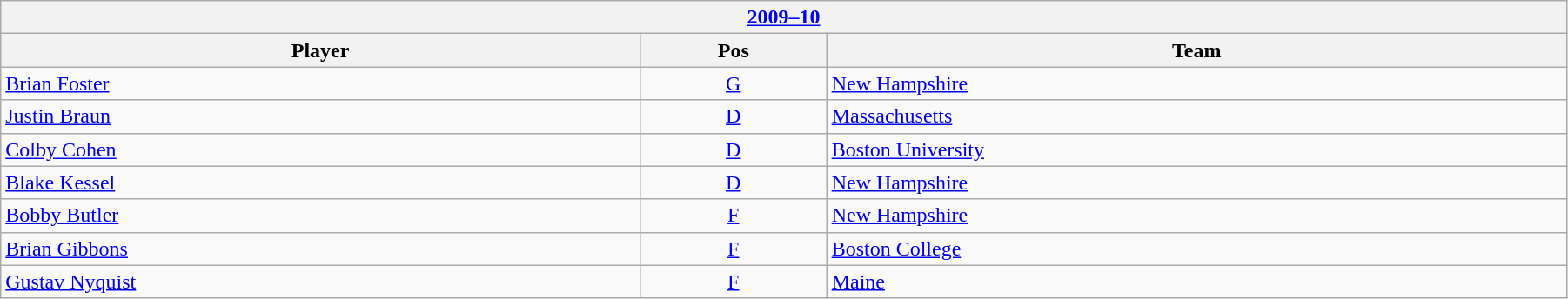<table class="wikitable" width=95%>
<tr>
<th colspan=3><a href='#'>2009–10</a></th>
</tr>
<tr>
<th>Player</th>
<th>Pos</th>
<th>Team</th>
</tr>
<tr>
<td><a href='#'>Brian Foster</a></td>
<td align=center><a href='#'>G</a></td>
<td><a href='#'>New Hampshire</a></td>
</tr>
<tr>
<td><a href='#'>Justin Braun</a></td>
<td align=center><a href='#'>D</a></td>
<td><a href='#'>Massachusetts</a></td>
</tr>
<tr>
<td><a href='#'>Colby Cohen</a></td>
<td align=center><a href='#'>D</a></td>
<td><a href='#'>Boston University</a></td>
</tr>
<tr>
<td><a href='#'>Blake Kessel</a></td>
<td align=center><a href='#'>D</a></td>
<td><a href='#'>New Hampshire</a></td>
</tr>
<tr>
<td><a href='#'>Bobby Butler</a></td>
<td align=center><a href='#'>F</a></td>
<td><a href='#'>New Hampshire</a></td>
</tr>
<tr>
<td><a href='#'>Brian Gibbons</a></td>
<td align=center><a href='#'>F</a></td>
<td><a href='#'>Boston College</a></td>
</tr>
<tr>
<td><a href='#'>Gustav Nyquist</a></td>
<td align=center><a href='#'>F</a></td>
<td><a href='#'>Maine</a></td>
</tr>
</table>
